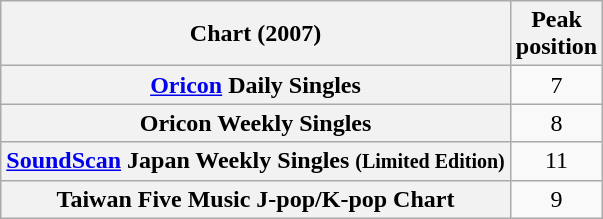<table class="wikitable sortable plainrowheaders">
<tr>
<th scope="col">Chart (2007)</th>
<th scope="col">Peak<br>position</th>
</tr>
<tr>
<th scope="row"><a href='#'>Oricon</a> Daily Singles</th>
<td align="center">7</td>
</tr>
<tr>
<th scope="row">Oricon Weekly Singles</th>
<td align="center">8</td>
</tr>
<tr>
<th scope="row"><a href='#'>SoundScan</a> Japan Weekly Singles <small>(Limited Edition)</small></th>
<td align="center">11</td>
</tr>
<tr>
<th scope="row" align="left">Taiwan Five Music J-pop/K-pop Chart</th>
<td align="center">9</td>
</tr>
</table>
